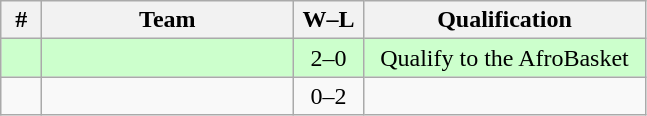<table class=wikitable style="text-align:center;">
<tr>
<th width=20px>#</th>
<th width=160px>Team</th>
<th width=40px>W–L</th>
<th width=180px>Qualification</th>
</tr>
<tr bgcolor=#CCFFCC>
<td></td>
<td align=left></td>
<td>2–0</td>
<td>Qualify to the AfroBasket</td>
</tr>
<tr>
<td></td>
<td align=left></td>
<td>0–2</td>
<td></td>
</tr>
</table>
